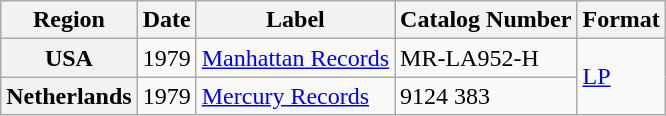<table class="wikitable plainrowheaders">
<tr>
<th scope="col">Region</th>
<th scope="col">Date</th>
<th scope="col">Label</th>
<th scope="col">Catalog Number</th>
<th scope="col">Format</th>
</tr>
<tr>
<th scope="row">USA</th>
<td>1979</td>
<td><a href='#'>Manhattan Records</a></td>
<td>MR-LA952-H</td>
<td rowspan="2"><a href='#'>LP</a></td>
</tr>
<tr>
<th scope="row">Netherlands</th>
<td>1979</td>
<td><a href='#'>Mercury Records</a></td>
<td>9124 383</td>
</tr>
</table>
